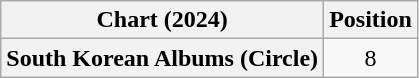<table class="wikitable plainrowheaders" style="text-align:center">
<tr>
<th scope="col">Chart (2024)</th>
<th scope="col">Position</th>
</tr>
<tr>
<th scope="row">South Korean Albums (Circle)</th>
<td>8</td>
</tr>
</table>
